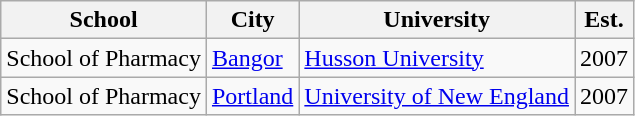<table class="wikitable sortable">
<tr>
<th scope="col">School</th>
<th scope="col">City</th>
<th scope="col">University</th>
<th scope="col">Est.</th>
</tr>
<tr>
<td>School of Pharmacy</td>
<td><a href='#'>Bangor</a></td>
<td><a href='#'>Husson University</a></td>
<td>2007</td>
</tr>
<tr>
<td>School of Pharmacy</td>
<td><a href='#'>Portland</a></td>
<td><a href='#'>University of New England</a></td>
<td>2007</td>
</tr>
</table>
